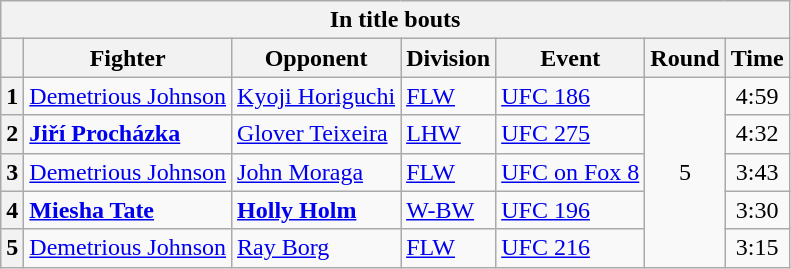<table class=wikitable>
<tr>
<th colspan=7>In title bouts</th>
</tr>
<tr>
<th></th>
<th>Fighter</th>
<th>Opponent</th>
<th>Division</th>
<th>Event</th>
<th>Round</th>
<th>Time</th>
</tr>
<tr>
<th>1</th>
<td> <a href='#'>Demetrious Johnson</a></td>
<td><a href='#'>Kyoji Horiguchi</a></td>
<td><a href='#'>FLW</a></td>
<td><a href='#'>UFC 186</a></td>
<td rowspan=5 align=center>5</td>
<td align=center>4:59</td>
</tr>
<tr>
<th>2</th>
<td> <strong><a href='#'>Jiří Procházka</a></strong></td>
<td><a href='#'>Glover Teixeira</a></td>
<td><a href='#'>LHW</a></td>
<td><a href='#'>UFC 275</a></td>
<td align=center>4:32</td>
</tr>
<tr>
<th>3</th>
<td> <a href='#'>Demetrious Johnson</a></td>
<td><a href='#'>John Moraga</a></td>
<td><a href='#'>FLW</a></td>
<td><a href='#'>UFC on Fox 8</a></td>
<td align=center>3:43</td>
</tr>
<tr>
<th>4</th>
<td> <strong><a href='#'>Miesha Tate</a></strong></td>
<td><strong><a href='#'>Holly Holm</a></strong></td>
<td><a href='#'>W-BW</a></td>
<td><a href='#'>UFC 196</a></td>
<td align=center>3:30</td>
</tr>
<tr>
<th>5</th>
<td> <a href='#'>Demetrious Johnson</a></td>
<td><a href='#'>Ray Borg</a></td>
<td><a href='#'>FLW</a></td>
<td><a href='#'>UFC 216</a></td>
<td align=center>3:15</td>
</tr>
</table>
